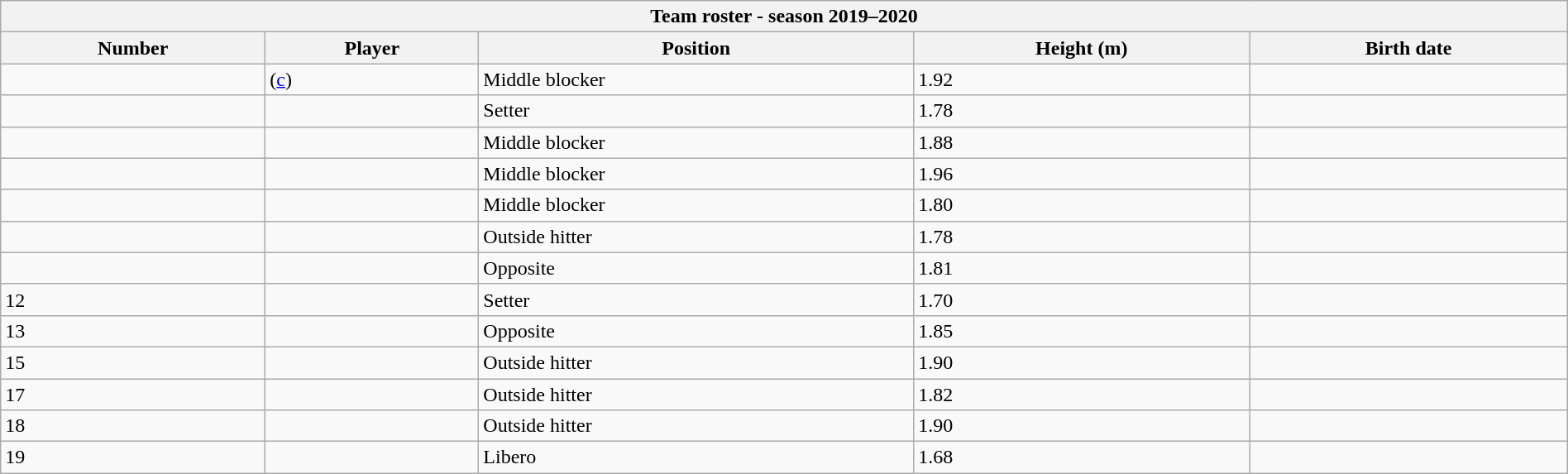<table class="wikitable collapsible collapsed" style="width:100%;">
<tr>
<th colspan=6><strong>Team roster - season 2019–2020</strong></th>
</tr>
<tr>
<th>Number</th>
<th>Player</th>
<th>Position</th>
<th>Height (m)</th>
<th>Birth date</th>
</tr>
<tr>
<td></td>
<td align=left>  (<a href='#'>c</a>)</td>
<td>Middle blocker</td>
<td>1.92</td>
<td align=right></td>
</tr>
<tr>
<td></td>
<td align=left> </td>
<td>Setter</td>
<td>1.78</td>
<td align=right></td>
</tr>
<tr>
<td></td>
<td align=left> </td>
<td>Middle blocker</td>
<td>1.88</td>
<td align=right></td>
</tr>
<tr>
<td></td>
<td align=left> </td>
<td>Middle blocker</td>
<td>1.96</td>
<td align=right></td>
</tr>
<tr>
<td></td>
<td align=left> </td>
<td>Middle blocker</td>
<td>1.80</td>
<td align=right></td>
</tr>
<tr>
<td></td>
<td align=left> </td>
<td>Outside hitter</td>
<td>1.78</td>
<td align=right></td>
</tr>
<tr>
<td></td>
<td align=left> </td>
<td>Opposite</td>
<td>1.81</td>
<td align=right></td>
</tr>
<tr>
<td>12</td>
<td align=left> </td>
<td>Setter</td>
<td>1.70</td>
<td align=right></td>
</tr>
<tr>
<td>13</td>
<td align=left> </td>
<td>Opposite</td>
<td>1.85</td>
<td align=right></td>
</tr>
<tr>
<td>15</td>
<td align=left> </td>
<td>Outside hitter</td>
<td>1.90</td>
<td align=right></td>
</tr>
<tr>
<td>17</td>
<td align=left> </td>
<td>Outside hitter</td>
<td>1.82</td>
<td align=right></td>
</tr>
<tr>
<td>18</td>
<td align=left> </td>
<td>Outside hitter</td>
<td>1.90</td>
<td align=right></td>
</tr>
<tr>
<td>19</td>
<td align=left> </td>
<td>Libero</td>
<td>1.68</td>
<td align=right></td>
</tr>
</table>
